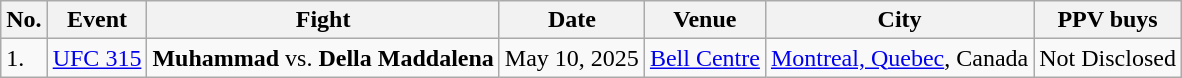<table class="wikitable">
<tr>
<th>No.</th>
<th>Event</th>
<th>Fight</th>
<th>Date</th>
<th>Venue</th>
<th>City</th>
<th>PPV buys</th>
</tr>
<tr>
<td>1.</td>
<td><a href='#'>UFC 315</a></td>
<td><strong>Muhammad</strong> vs. <strong>Della Maddalena</strong></td>
<td>May 10, 2025</td>
<td><a href='#'>Bell Centre</a></td>
<td><a href='#'>Montreal, Quebec</a>, Canada</td>
<td>Not Disclosed</td>
</tr>
</table>
